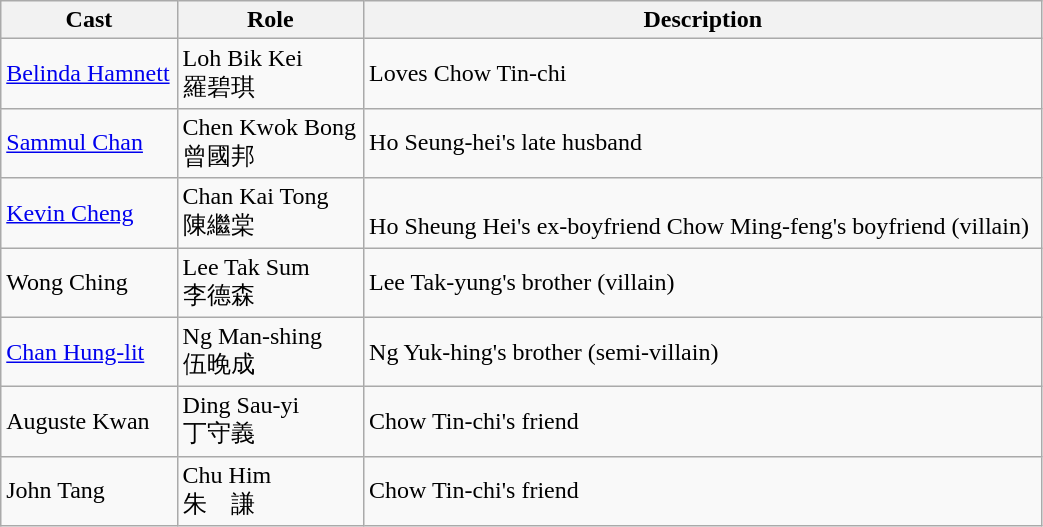<table class="wikitable" width="55%">
<tr>
<th>Cast</th>
<th>Role</th>
<th>Description</th>
</tr>
<tr>
<td><a href='#'>Belinda Hamnett</a></td>
<td>Loh Bik Kei<br>羅碧琪</td>
<td>Loves Chow Tin-chi</td>
</tr>
<tr>
<td><a href='#'>Sammul Chan</a></td>
<td>Chen Kwok Bong<br>曾國邦</td>
<td>Ho Seung-hei's late husband</td>
</tr>
<tr>
<td><a href='#'>Kevin Cheng</a></td>
<td>Chan Kai Tong<br>陳繼棠</td>
<td><br>Ho Sheung Hei's ex-boyfriend
Chow Ming-feng's boyfriend
(villain)</td>
</tr>
<tr>
<td>Wong Ching</td>
<td>Lee Tak Sum<br>李德森</td>
<td>Lee Tak-yung's brother (villain)</td>
</tr>
<tr>
<td><a href='#'>Chan Hung-lit</a></td>
<td>Ng Man-shing<br>伍晚成</td>
<td>Ng Yuk-hing's brother (semi-villain)</td>
</tr>
<tr>
<td>Auguste Kwan</td>
<td>Ding Sau-yi<br>丁守義</td>
<td>Chow Tin-chi's friend</td>
</tr>
<tr>
<td>John Tang</td>
<td>Chu Him<br>朱　謙</td>
<td>Chow Tin-chi's friend</td>
</tr>
</table>
